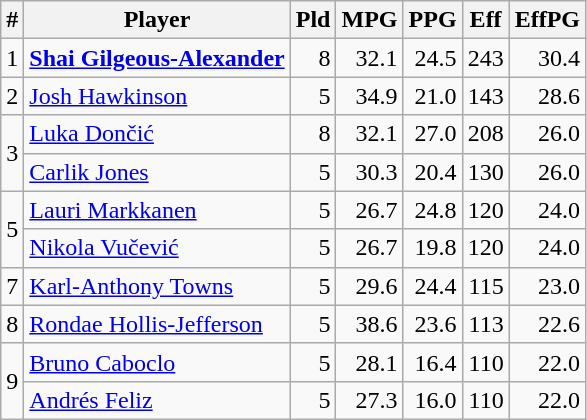<table class=wikitable style="text-align:right; display:inline-table;">
<tr>
<th>#</th>
<th>Player</th>
<th>Pld</th>
<th>MPG</th>
<th>PPG</th>
<th>Eff</th>
<th>EffPG</th>
</tr>
<tr>
<td>1</td>
<td align=left> <strong><a href='#'>Shai Gilgeous-Alexander</a></strong></td>
<td>8</td>
<td>32.1</td>
<td>24.5</td>
<td>243</td>
<td>30.4</td>
</tr>
<tr>
<td>2</td>
<td align=left> <a href='#'>Josh Hawkinson</a></td>
<td>5</td>
<td>34.9</td>
<td>21.0</td>
<td>143</td>
<td>28.6</td>
</tr>
<tr>
<td rowspan=2>3</td>
<td align=left> <a href='#'>Luka Dončić</a></td>
<td>8</td>
<td>32.1</td>
<td>27.0</td>
<td>208</td>
<td>26.0</td>
</tr>
<tr>
<td align=left> <a href='#'>Carlik Jones</a></td>
<td>5</td>
<td>30.3</td>
<td>20.4</td>
<td>130</td>
<td>26.0</td>
</tr>
<tr>
<td rowspan=2>5</td>
<td align=left> <a href='#'>Lauri Markkanen</a></td>
<td>5</td>
<td>26.7</td>
<td>24.8</td>
<td>120</td>
<td>24.0</td>
</tr>
<tr>
<td align=left> <a href='#'>Nikola Vučević</a></td>
<td>5</td>
<td>26.7</td>
<td>19.8</td>
<td>120</td>
<td>24.0</td>
</tr>
<tr>
<td>7</td>
<td align=left> <a href='#'>Karl-Anthony Towns</a></td>
<td>5</td>
<td>29.6</td>
<td>24.4</td>
<td>115</td>
<td>23.0</td>
</tr>
<tr>
<td>8</td>
<td align=left> <a href='#'>Rondae Hollis-Jefferson</a></td>
<td>5</td>
<td>38.6</td>
<td>23.6</td>
<td>113</td>
<td>22.6</td>
</tr>
<tr>
<td rowspan=2>9</td>
<td align=left> <a href='#'>Bruno Caboclo</a></td>
<td>5</td>
<td>28.1</td>
<td>16.4</td>
<td>110</td>
<td>22.0</td>
</tr>
<tr>
<td align=left> <a href='#'>Andrés Feliz</a></td>
<td>5</td>
<td>27.3</td>
<td>16.0</td>
<td>110</td>
<td>22.0</td>
</tr>
</table>
